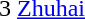<table cellspacing="0" cellpadding="0">
<tr>
<td><div>3 </div></td>
<td><a href='#'>Zhuhai</a></td>
</tr>
</table>
